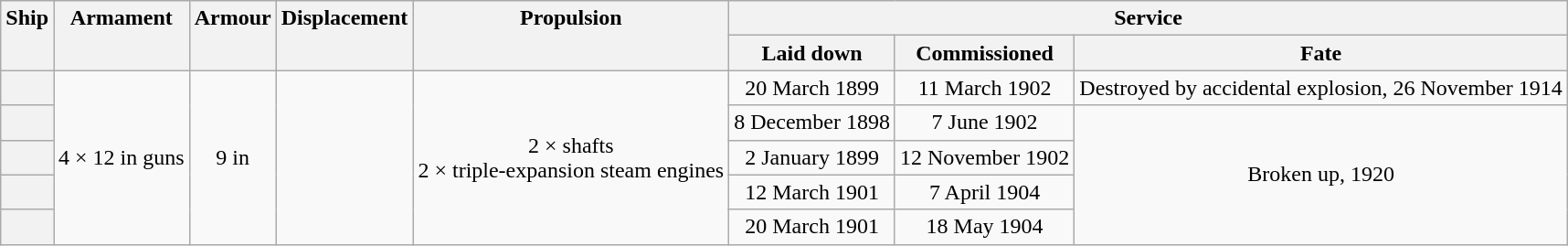<table class="wikitable plainrowheaders" style="text-align: center;">
<tr valign="top">
<th scope="col" rowspan="2">Ship</th>
<th scope="col" rowspan="2">Armament</th>
<th scope="col" rowspan="2">Armour</th>
<th scope="col" rowspan="2">Displacement</th>
<th scope="col" rowspan="2">Propulsion</th>
<th scope="col" colspan="3">Service</th>
</tr>
<tr valign="top">
<th scope="col">Laid down</th>
<th scope="col">Commissioned</th>
<th scope="col">Fate</th>
</tr>
<tr valign="center">
<th scope="row"></th>
<td rowspan="5">4 × 12 in guns</td>
<td rowspan="5">9 in</td>
<td rowspan="5"></td>
<td rowspan="5">2 × shafts<br>2 × triple-expansion steam engines<br></td>
<td>20 March 1899</td>
<td>11 March 1902</td>
<td>Destroyed by accidental explosion, 26 November 1914</td>
</tr>
<tr valign="center">
<th scope="row"></th>
<td>8 December 1898</td>
<td>7 June 1902</td>
<td rowspan="4">Broken up, 1920</td>
</tr>
<tr valign="top">
<th scope="row"></th>
<td>2 January 1899</td>
<td>12 November 1902</td>
</tr>
<tr valign="top">
<th scope="row"></th>
<td>12 March 1901</td>
<td>7 April 1904</td>
</tr>
<tr valign="top">
<th scope="row"></th>
<td>20 March 1901</td>
<td>18 May 1904</td>
</tr>
</table>
